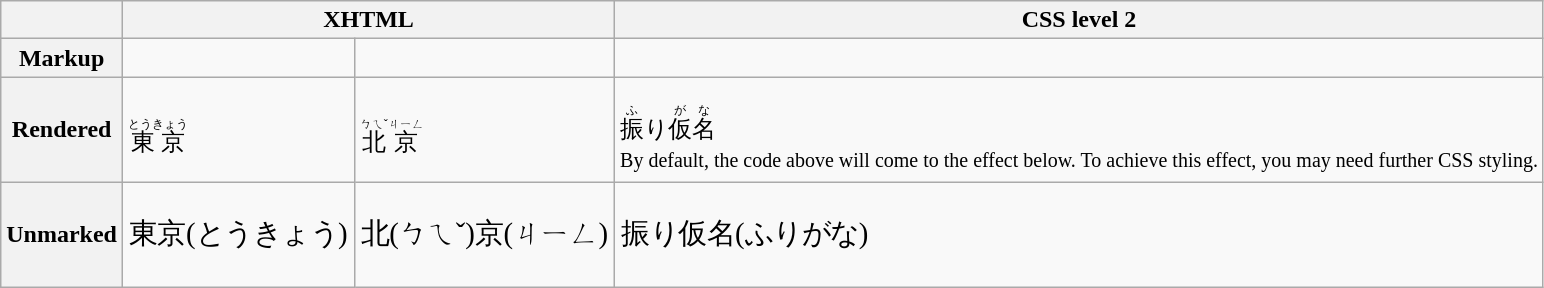<table class="wikitable">
<tr>
<th></th>
<th colspan="2">XHTML</th>
<th>CSS level 2</th>
</tr>
<tr>
<th scope="row">Markup</th>
<td></td>
<td></td>
<td></td>
</tr>
<tr style="height:70px">
<th scope="row">Rendered</th>
<td><ruby><br><rb>東京</rb><rp>(</rp>
<rt>とうきょう</rt><rp>)</rp>
</ruby></td>
<td><ruby><br><rb>北</rb><rp>(</rp><rt>ㄅㄟˇ</rt><rp>)</rp>
<rb>京</rb><rp>(</rp><rt>ㄐㄧㄥ</rt><rp>)</rp>
</ruby></td>
<td><ruby><br><rb>振</rb><rp>(</rp><rt>ふ</rt><rp>)</rp>り</ruby><ruby><rb>仮</rb><rp>(</rp><rt>が</rt><rp>)</rp><rb>名</rb><rp>(</rp><rt>な</rt><rp>)</rp>
</ruby><br>
<small>By default, the code above will come to the effect below. To achieve this effect, you may need further CSS styling.</small></td>
</tr>
<tr style="height:70px">
<th scope="row">Unmarked</th>
<td style="font-size:1.2em" lang="ja">東京(とうきょう)</td>
<td style="font-size:1.2em" lang="zh-Hant">北(ㄅㄟˇ)京(ㄐㄧㄥ)</td>
<td style="font-size:1.2em" lang="ja">振り仮名(ふりがな)</td>
</tr>
</table>
